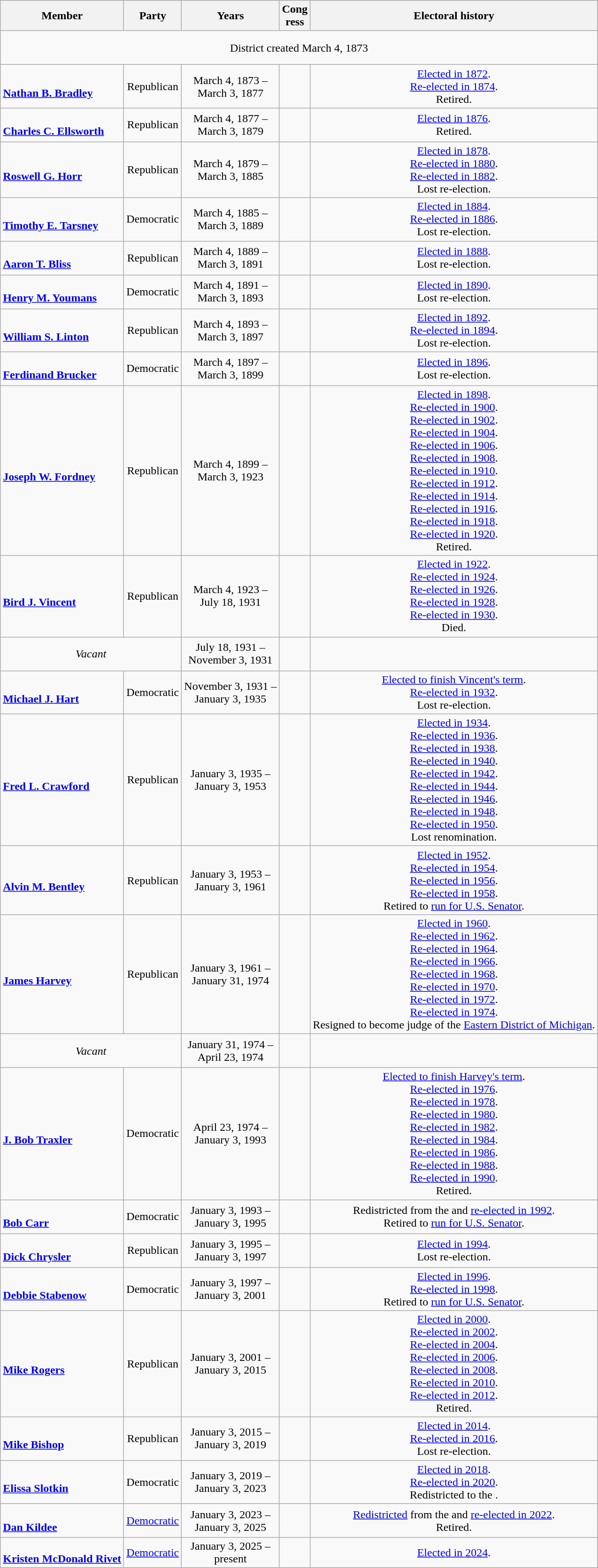<table class=wikitable style="text-align:center">
<tr>
<th>Member</th>
<th>Party</th>
<th>Years</th>
<th>Cong<br>ress</th>
<th>Electoral history</th>
</tr>
<tr style="height:3em">
<td colspan=5>District created March 4, 1873</td>
</tr>
<tr style="height:3em">
<td align=left><br><strong><a href='#'>Nathan B. Bradley</a></strong><br></td>
<td>Republican</td>
<td nowrap>March 4, 1873 –<br> March 3, 1877</td>
<td></td>
<td><a href='#'>Elected in 1872</a>.<br><a href='#'>Re-elected in 1874</a>.<br>Retired.</td>
</tr>
<tr style="height:3em">
<td align=left><br><strong><a href='#'>Charles C. Ellsworth</a></strong><br></td>
<td>Republican</td>
<td nowrap>March 4, 1877 –<br> March 3, 1879</td>
<td></td>
<td><a href='#'>Elected in 1876</a>.<br>Retired.</td>
</tr>
<tr style="height:3em">
<td align=left><br><strong><a href='#'>Roswell G. Horr</a></strong><br></td>
<td>Republican</td>
<td nowrap>March 4, 1879 –<br> March 3, 1885</td>
<td></td>
<td><a href='#'>Elected in 1878</a>.<br><a href='#'>Re-elected in 1880</a>.<br><a href='#'>Re-elected in 1882</a>.<br>Lost re-election.</td>
</tr>
<tr style="height:3em">
<td align=left><br><strong><a href='#'>Timothy E. Tarsney</a></strong><br></td>
<td>Democratic</td>
<td nowrap>March 4, 1885 –<br> March 3, 1889</td>
<td></td>
<td><a href='#'>Elected in 1884</a>.<br><a href='#'>Re-elected in 1886</a>.<br>Lost re-election.</td>
</tr>
<tr style="height:3em">
<td align=left><br><strong><a href='#'>Aaron T. Bliss</a></strong><br></td>
<td>Republican</td>
<td nowrap>March 4, 1889 –<br> March 3, 1891</td>
<td></td>
<td><a href='#'>Elected in 1888</a>.<br>Lost re-election.</td>
</tr>
<tr style="height:3em">
<td align=left><br><strong><a href='#'>Henry M. Youmans</a></strong><br></td>
<td>Democratic</td>
<td nowrap>March 4, 1891 –<br> March 3, 1893</td>
<td></td>
<td><a href='#'>Elected in 1890</a>.<br>Lost re-election.</td>
</tr>
<tr style="height:3em">
<td align=left><br><strong><a href='#'>William S. Linton</a></strong><br></td>
<td>Republican</td>
<td nowrap>March 4, 1893 –<br> March 3, 1897</td>
<td></td>
<td><a href='#'>Elected in 1892</a>.<br><a href='#'>Re-elected in 1894</a>.<br>Lost re-election.</td>
</tr>
<tr style="height:3em">
<td align=left><br><strong><a href='#'>Ferdinand Brucker</a></strong><br></td>
<td>Democratic</td>
<td nowrap>March 4, 1897 –<br> March 3, 1899</td>
<td></td>
<td><a href='#'>Elected in 1896</a>.<br>Lost re-election.</td>
</tr>
<tr style="height:3em">
<td align=left><br><strong><a href='#'>Joseph W. Fordney</a></strong><br></td>
<td>Republican</td>
<td nowrap>March 4, 1899 –<br> March 3, 1923</td>
<td></td>
<td><a href='#'>Elected in 1898</a>.<br><a href='#'>Re-elected in 1900</a>.<br><a href='#'>Re-elected in 1902</a>.<br><a href='#'>Re-elected in 1904</a>.<br><a href='#'>Re-elected in 1906</a>.<br><a href='#'>Re-elected in 1908</a>.<br><a href='#'>Re-elected in 1910</a>.<br><a href='#'>Re-elected in 1912</a>.<br><a href='#'>Re-elected in 1914</a>.<br><a href='#'>Re-elected in 1916</a>.<br><a href='#'>Re-elected in 1918</a>.<br><a href='#'>Re-elected in 1920</a>.<br>Retired.</td>
</tr>
<tr style="height:3em">
<td align=left><br><strong><a href='#'>Bird J. Vincent</a></strong><br></td>
<td>Republican</td>
<td nowrap>March 4, 1923 –<br>July 18, 1931</td>
<td></td>
<td><a href='#'>Elected in 1922</a>.<br><a href='#'>Re-elected in 1924</a>.<br><a href='#'>Re-elected in 1926</a>.<br><a href='#'>Re-elected in 1928</a>.<br><a href='#'>Re-elected in 1930</a>.<br>Died.</td>
</tr>
<tr style="height:3em">
<td colspan=2><em>Vacant</em></td>
<td nowrap>July 18, 1931 –<br>November 3, 1931</td>
<td></td>
<td></td>
</tr>
<tr style="height:3em">
<td align=left><br><strong><a href='#'>Michael J. Hart</a></strong><br></td>
<td>Democratic</td>
<td nowrap>November 3, 1931 –<br> January 3, 1935</td>
<td></td>
<td><a href='#'>Elected to finish Vincent's term</a>.<br><a href='#'>Re-elected in 1932</a>.<br>Lost re-election.</td>
</tr>
<tr style="height:3em">
<td align=left><br><strong><a href='#'>Fred L. Crawford</a></strong><br></td>
<td>Republican</td>
<td nowrap>January 3, 1935 –<br> January 3, 1953</td>
<td></td>
<td><a href='#'>Elected in 1934</a>.<br><a href='#'>Re-elected in 1936</a>.<br><a href='#'>Re-elected in 1938</a>.<br><a href='#'>Re-elected in 1940</a>.<br><a href='#'>Re-elected in 1942</a>.<br><a href='#'>Re-elected in 1944</a>.<br><a href='#'>Re-elected in 1946</a>.<br><a href='#'>Re-elected in 1948</a>.<br><a href='#'>Re-elected in 1950</a>.<br>Lost renomination.</td>
</tr>
<tr style="height:3em">
<td align=left><br><strong><a href='#'>Alvin M. Bentley</a></strong><br></td>
<td>Republican</td>
<td nowrap>January 3, 1953 –<br> January 3, 1961</td>
<td></td>
<td><a href='#'>Elected in 1952</a>.<br><a href='#'>Re-elected in 1954</a>.<br><a href='#'>Re-elected in 1956</a>.<br><a href='#'>Re-elected in 1958</a>.<br>Retired to <a href='#'>run for U.S. Senator</a>.</td>
</tr>
<tr style="height:3em">
<td align=left><br><strong><a href='#'>James Harvey</a></strong><br></td>
<td>Republican</td>
<td nowrap>January 3, 1961 –<br> January 31, 1974</td>
<td></td>
<td><a href='#'>Elected in 1960</a>.<br><a href='#'>Re-elected in 1962</a>.<br><a href='#'>Re-elected in 1964</a>.<br><a href='#'>Re-elected in 1966</a>.<br><a href='#'>Re-elected in 1968</a>.<br><a href='#'>Re-elected in 1970</a>.<br><a href='#'>Re-elected in 1972</a>.<br><a href='#'>Re-elected in 1974</a>.<br>Resigned to become judge of the <a href='#'>Eastern District of Michigan</a>.</td>
</tr>
<tr style="height:3em">
<td colspan=2><em>Vacant</em></td>
<td nowrap>January 31, 1974 –<br>April 23, 1974</td>
<td></td>
<td></td>
</tr>
<tr style="height:3em">
<td align=left><br><strong><a href='#'>J. Bob Traxler</a></strong><br></td>
<td>Democratic</td>
<td nowrap>April 23, 1974 –<br> January 3, 1993</td>
<td></td>
<td><a href='#'>Elected to finish Harvey's term</a>.<br><a href='#'>Re-elected in 1976</a>.<br><a href='#'>Re-elected in 1978</a>.<br><a href='#'>Re-elected in 1980</a>.<br><a href='#'>Re-elected in 1982</a>.<br> <a href='#'>Re-elected in 1984</a>.<br><a href='#'>Re-elected in 1986</a>.<br><a href='#'>Re-elected in 1988</a>.<br><a href='#'>Re-elected in 1990</a>.<br>Retired.</td>
</tr>
<tr style="height:3em">
<td align=left><br><strong><a href='#'>Bob Carr</a></strong><br></td>
<td>Democratic</td>
<td nowrap>January 3, 1993 –<br> January 3, 1995</td>
<td></td>
<td>Redistricted from the  and <a href='#'>re-elected in 1992</a>.<br>Retired to <a href='#'>run for U.S. Senator</a>.</td>
</tr>
<tr style="height:3em">
<td align=left><br><strong><a href='#'>Dick Chrysler</a></strong><br></td>
<td>Republican</td>
<td nowrap>January 3, 1995 –<br> January 3, 1997</td>
<td></td>
<td><a href='#'>Elected in 1994</a>.<br>Lost re-election.</td>
</tr>
<tr style="height:3em">
<td align=left><br><strong><a href='#'>Debbie Stabenow</a></strong><br></td>
<td>Democratic</td>
<td nowrap>January 3, 1997 –<br> January 3, 2001</td>
<td></td>
<td><a href='#'>Elected in 1996</a>.<br><a href='#'>Re-elected in 1998</a>.<br>Retired to <a href='#'>run for U.S. Senator</a>.</td>
</tr>
<tr style="height:3em">
<td align=left><br><strong><a href='#'>Mike Rogers</a></strong><br></td>
<td>Republican</td>
<td nowrap>January 3, 2001 –<br>January 3, 2015</td>
<td></td>
<td><a href='#'>Elected in 2000</a>.<br><a href='#'>Re-elected in 2002</a>.<br><a href='#'>Re-elected in 2004</a>.<br><a href='#'>Re-elected in 2006</a>.<br><a href='#'>Re-elected in 2008</a>.<br><a href='#'>Re-elected in 2010</a>.<br><a href='#'>Re-elected in 2012</a>.<br>Retired.</td>
</tr>
<tr style="height:3em">
<td align=left><br><strong><a href='#'>Mike Bishop</a></strong><br></td>
<td>Republican</td>
<td nowrap>January 3, 2015 –<br>January 3, 2019</td>
<td></td>
<td><a href='#'>Elected in 2014</a>.<br><a href='#'>Re-elected in 2016</a>.<br>Lost re-election.</td>
</tr>
<tr style="height:3em">
<td align=left><br><strong><a href='#'>Elissa Slotkin</a></strong><br></td>
<td>Democratic</td>
<td nowrap>January 3, 2019 –<br>January 3, 2023</td>
<td></td>
<td><a href='#'>Elected in 2018</a>.<br><a href='#'>Re-elected in 2020</a>.<br>Redistricted to the .</td>
</tr>
<tr style="height:3em">
<td align=left><br><strong><a href='#'>Dan Kildee</a></strong><br></td>
<td><a href='#'>Democratic</a></td>
<td nowrap>January 3, 2023 –<br>January 3, 2025</td>
<td></td>
<td><a href='#'>Redistricted</a> from the  and <a href='#'>re-elected in 2022</a>.<br>Retired.</td>
</tr>
<tr>
<td align=left><br><strong><a href='#'>Kristen McDonald Rivet</a></strong> <br></td>
<td><a href='#'>Democratic</a></td>
<td>January 3, 2025 –<br>present</td>
<td></td>
<td><a href='#'>Elected in 2024</a>.</td>
</tr>
</table>
